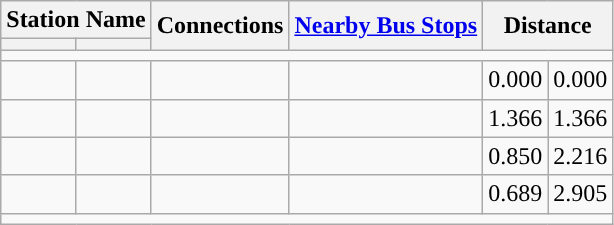<table class="wikitable">
<tr>
<th colspan="2">Station Name</th>
<th rowspan="2">Connections</th>
<th rowspan="2"><a href='#'>Nearby Bus Stops</a></th>
<th colspan="2" rowspan="2">Distance<br></th>
</tr>
<tr>
<th></th>
<th></th>
</tr>
<tr style="background:#">
<td colspan="7"></td>
</tr>
<tr>
<td></td>
<td></td>
<td></td>
<td></td>
<td>0.000</td>
<td>0.000</td>
</tr>
<tr>
<td></td>
<td></td>
<td> </td>
<td></td>
<td>1.366</td>
<td>1.366</td>
</tr>
<tr>
<td></td>
<td></td>
<td></td>
<td></td>
<td>0.850</td>
<td>2.216</td>
</tr>
<tr>
<td></td>
<td></td>
<td></td>
<td></td>
<td>0.689</td>
<td>2.905</td>
</tr>
<tr style="background:#">
<td colspan="7"></td>
</tr>
</table>
